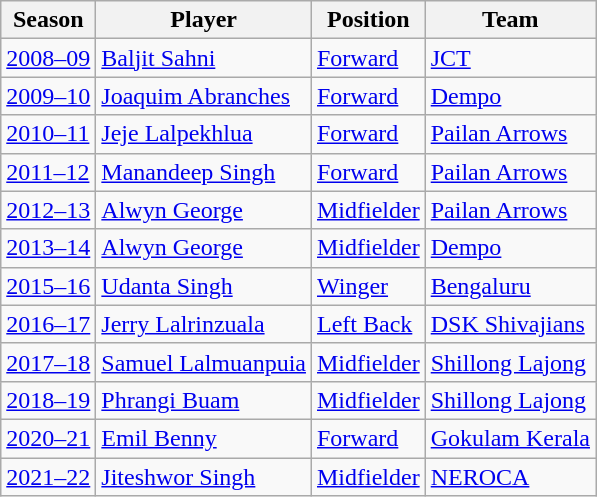<table class="wikitable sortable">
<tr>
<th>Season</th>
<th>Player</th>
<th>Position</th>
<th>Team</th>
</tr>
<tr>
<td><a href='#'>2008–09</a></td>
<td> <a href='#'>Baljit Sahni</a></td>
<td><a href='#'>Forward</a></td>
<td><a href='#'>JCT</a></td>
</tr>
<tr>
<td><a href='#'>2009–10</a></td>
<td> <a href='#'>Joaquim Abranches</a></td>
<td><a href='#'>Forward</a></td>
<td><a href='#'>Dempo</a></td>
</tr>
<tr>
<td><a href='#'>2010–11</a></td>
<td> <a href='#'>Jeje Lalpekhlua</a></td>
<td><a href='#'>Forward</a></td>
<td><a href='#'>Pailan Arrows</a></td>
</tr>
<tr>
<td><a href='#'>2011–12</a></td>
<td> <a href='#'>Manandeep Singh</a></td>
<td><a href='#'>Forward</a></td>
<td><a href='#'>Pailan Arrows</a></td>
</tr>
<tr>
<td><a href='#'>2012–13</a></td>
<td> <a href='#'>Alwyn George</a></td>
<td><a href='#'>Midfielder</a></td>
<td><a href='#'>Pailan Arrows</a></td>
</tr>
<tr>
<td><a href='#'>2013–14</a></td>
<td> <a href='#'>Alwyn George</a></td>
<td><a href='#'>Midfielder</a></td>
<td><a href='#'>Dempo</a></td>
</tr>
<tr>
<td><a href='#'>2015–16</a></td>
<td> <a href='#'>Udanta Singh</a></td>
<td><a href='#'>Winger</a></td>
<td><a href='#'>Bengaluru</a></td>
</tr>
<tr>
<td><a href='#'>2016–17</a></td>
<td> <a href='#'>Jerry Lalrinzuala</a></td>
<td><a href='#'>Left Back</a></td>
<td><a href='#'>DSK Shivajians</a></td>
</tr>
<tr>
<td><a href='#'>2017–18</a></td>
<td> <a href='#'>Samuel Lalmuanpuia</a></td>
<td><a href='#'>Midfielder</a></td>
<td><a href='#'>Shillong Lajong</a></td>
</tr>
<tr>
<td><a href='#'>2018–19</a></td>
<td> <a href='#'>Phrangi Buam</a></td>
<td><a href='#'>Midfielder</a></td>
<td><a href='#'>Shillong Lajong</a></td>
</tr>
<tr>
<td><a href='#'>2020–21</a></td>
<td> <a href='#'>Emil Benny</a></td>
<td><a href='#'>Forward</a></td>
<td><a href='#'>Gokulam Kerala</a></td>
</tr>
<tr>
<td><a href='#'>2021–22</a></td>
<td> <a href='#'>Jiteshwor Singh</a></td>
<td><a href='#'>Midfielder</a></td>
<td><a href='#'>NEROCA</a></td>
</tr>
</table>
